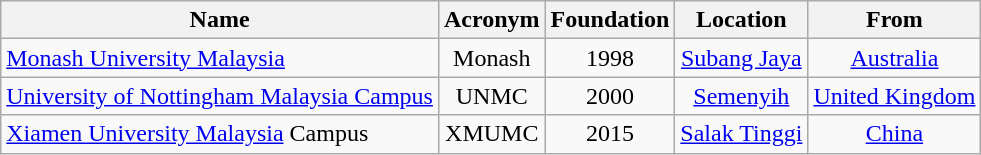<table class="wikitable" style="text-align:right; margin-right:60px">
<tr>
<th>Name</th>
<th>Acronym</th>
<th>Foundation</th>
<th>Location</th>
<th>From</th>
</tr>
<tr>
<td align=left><a href='#'>Monash University Malaysia</a></td>
<td align=center>Monash</td>
<td align=center>1998</td>
<td align=center><a href='#'>Subang Jaya</a></td>
<td align=center><a href='#'>Australia</a></td>
</tr>
<tr>
<td align=left><a href='#'>University of Nottingham Malaysia Campus</a></td>
<td align=center>UNMC</td>
<td align=center>2000</td>
<td align=center><a href='#'>Semenyih</a></td>
<td align=center><a href='#'>United Kingdom</a></td>
</tr>
<tr>
<td align=left><a href='#'>Xiamen University Malaysia</a> Campus</td>
<td align=center>XMUMC</td>
<td align=center>2015</td>
<td align=center><a href='#'>Salak Tinggi</a></td>
<td align=center><a href='#'>China</a></td>
</tr>
</table>
